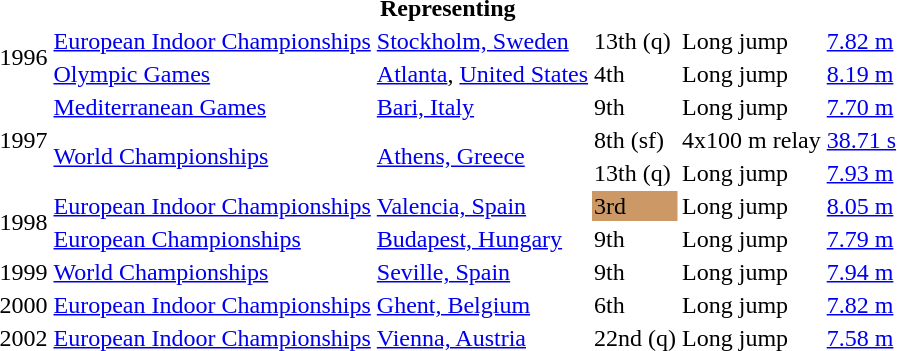<table>
<tr>
<th colspan="6">Representing </th>
</tr>
<tr>
<td rowspan=2>1996</td>
<td><a href='#'>European Indoor Championships</a></td>
<td><a href='#'>Stockholm, Sweden</a></td>
<td>13th (q)</td>
<td>Long jump</td>
<td><a href='#'>7.82 m</a></td>
</tr>
<tr>
<td><a href='#'>Olympic Games</a></td>
<td><a href='#'>Atlanta</a>, <a href='#'>United States</a></td>
<td>4th</td>
<td>Long jump</td>
<td><a href='#'>8.19 m</a></td>
</tr>
<tr>
<td rowspan=3>1997</td>
<td><a href='#'>Mediterranean Games</a></td>
<td><a href='#'>Bari, Italy</a></td>
<td>9th</td>
<td>Long jump</td>
<td><a href='#'>7.70 m</a></td>
</tr>
<tr>
<td rowspan=2><a href='#'>World Championships</a></td>
<td rowspan=2><a href='#'>Athens, Greece</a></td>
<td>8th (sf)</td>
<td>4x100 m relay</td>
<td><a href='#'>38.71 s</a></td>
</tr>
<tr>
<td>13th (q)</td>
<td>Long jump</td>
<td><a href='#'>7.93 m</a></td>
</tr>
<tr>
<td rowspan=2>1998</td>
<td><a href='#'>European Indoor Championships</a></td>
<td><a href='#'>Valencia, Spain</a></td>
<td bgcolor="cc9966">3rd</td>
<td>Long jump</td>
<td><a href='#'>8.05 m</a></td>
</tr>
<tr>
<td><a href='#'>European Championships</a></td>
<td><a href='#'>Budapest, Hungary</a></td>
<td>9th</td>
<td>Long jump</td>
<td><a href='#'>7.79 m</a></td>
</tr>
<tr>
<td>1999</td>
<td><a href='#'>World Championships</a></td>
<td><a href='#'>Seville, Spain</a></td>
<td>9th</td>
<td>Long jump</td>
<td><a href='#'>7.94 m</a></td>
</tr>
<tr>
<td>2000</td>
<td><a href='#'>European Indoor Championships</a></td>
<td><a href='#'>Ghent, Belgium</a></td>
<td>6th</td>
<td>Long jump</td>
<td><a href='#'>7.82 m</a></td>
</tr>
<tr>
<td>2002</td>
<td><a href='#'>European Indoor Championships</a></td>
<td><a href='#'>Vienna, Austria</a></td>
<td>22nd (q)</td>
<td>Long jump</td>
<td><a href='#'>7.58 m</a></td>
</tr>
</table>
